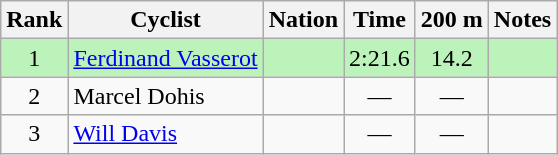<table class="wikitable sortable" style="text-align:center">
<tr>
<th>Rank</th>
<th>Cyclist</th>
<th>Nation</th>
<th>Time</th>
<th>200 m</th>
<th>Notes</th>
</tr>
<tr bgcolor=bbf3bb>
<td>1</td>
<td align=left><a href='#'>Ferdinand Vasserot</a></td>
<td align=left></td>
<td>2:21.6</td>
<td>14.2</td>
<td></td>
</tr>
<tr>
<td>2</td>
<td align=left>Marcel Dohis</td>
<td align=left></td>
<td data-sort-value=9:99.9>—</td>
<td data-sort-value=99.9>—</td>
<td></td>
</tr>
<tr>
<td>3</td>
<td align=left><a href='#'>Will Davis</a></td>
<td align=left></td>
<td data-sort-value=9:99.9>—</td>
<td data-sort-value=99.9>—</td>
<td></td>
</tr>
</table>
